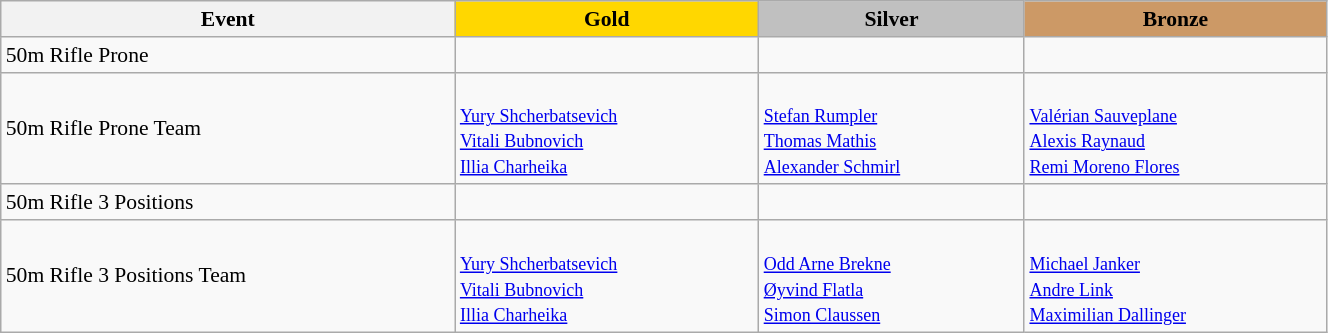<table class="wikitable" width=70% style="font-size:90%; text-align:left;">
<tr align=center>
<th>Event</th>
<td bgcolor=gold><strong>Gold</strong></td>
<td bgcolor=silver><strong>Silver</strong></td>
<td bgcolor=cc9966><strong>Bronze</strong></td>
</tr>
<tr>
<td>50m Rifle Prone</td>
<td></td>
<td></td>
<td></td>
</tr>
<tr>
<td>50m Rifle Prone Team</td>
<td><br><small><a href='#'>Yury Shcherbatsevich</a><br><a href='#'>Vitali Bubnovich</a><br><a href='#'>Illia Charheika</a></small></td>
<td><br><small><a href='#'>Stefan Rumpler</a><br><a href='#'>Thomas Mathis</a><br><a href='#'>Alexander Schmirl</a></small></td>
<td><br><small><a href='#'>Valérian Sauveplane</a><br><a href='#'>Alexis Raynaud</a><br><a href='#'>Remi Moreno Flores</a></small></td>
</tr>
<tr>
<td>50m Rifle 3 Positions</td>
<td></td>
<td></td>
<td></td>
</tr>
<tr>
<td>50m Rifle 3 Positions Team</td>
<td><br><small><a href='#'>Yury Shcherbatsevich</a><br><a href='#'>Vitali Bubnovich</a><br><a href='#'>Illia Charheika</a></small></td>
<td><br><small><a href='#'>Odd Arne Brekne</a><br><a href='#'>Øyvind Flatla</a><br><a href='#'>Simon Claussen</a></small></td>
<td><br><small><a href='#'>Michael Janker</a><br><a href='#'>Andre Link</a><br><a href='#'>Maximilian Dallinger</a></small></td>
</tr>
</table>
